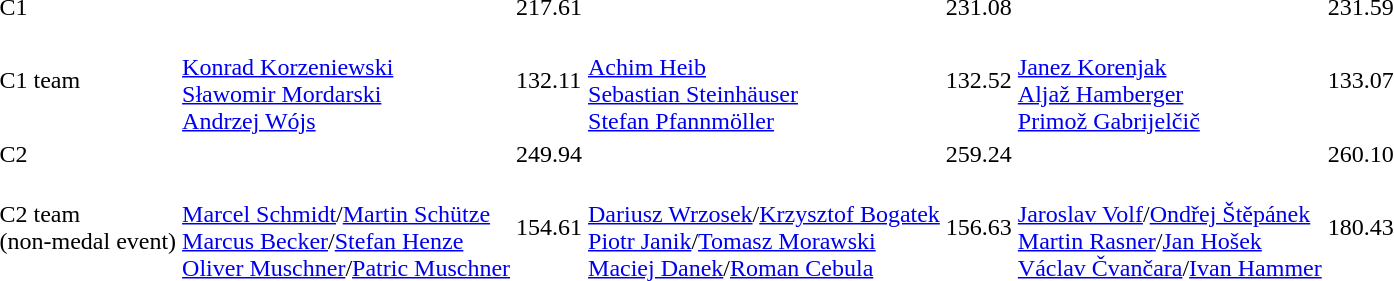<table>
<tr>
<td>C1</td>
<td></td>
<td>217.61</td>
<td></td>
<td>231.08</td>
<td></td>
<td>231.59</td>
</tr>
<tr>
<td>C1 team</td>
<td><br><a href='#'>Konrad Korzeniewski</a><br><a href='#'>Sławomir Mordarski</a><br><a href='#'>Andrzej Wójs</a></td>
<td>132.11</td>
<td><br><a href='#'>Achim Heib</a><br><a href='#'>Sebastian Steinhäuser</a><br><a href='#'>Stefan Pfannmöller</a></td>
<td>132.52</td>
<td><br><a href='#'>Janez Korenjak</a><br><a href='#'>Aljaž Hamberger</a><br><a href='#'>Primož Gabrijelčič</a></td>
<td>133.07</td>
</tr>
<tr>
<td>C2</td>
<td></td>
<td>249.94</td>
<td></td>
<td>259.24</td>
<td></td>
<td>260.10</td>
</tr>
<tr>
<td>C2 team<br>(non-medal event)</td>
<td><br><a href='#'>Marcel Schmidt</a>/<a href='#'>Martin Schütze</a><br><a href='#'>Marcus Becker</a>/<a href='#'>Stefan Henze</a><br><a href='#'>Oliver Muschner</a>/<a href='#'>Patric Muschner</a></td>
<td>154.61</td>
<td><br><a href='#'>Dariusz Wrzosek</a>/<a href='#'>Krzysztof Bogatek</a><br><a href='#'>Piotr Janik</a>/<a href='#'>Tomasz Morawski</a><br><a href='#'>Maciej Danek</a>/<a href='#'>Roman Cebula</a></td>
<td>156.63</td>
<td><br><a href='#'>Jaroslav Volf</a>/<a href='#'>Ondřej Štěpánek</a><br><a href='#'>Martin Rasner</a>/<a href='#'>Jan Hošek</a><br><a href='#'>Václav Čvančara</a>/<a href='#'>Ivan Hammer</a></td>
<td>180.43</td>
</tr>
</table>
